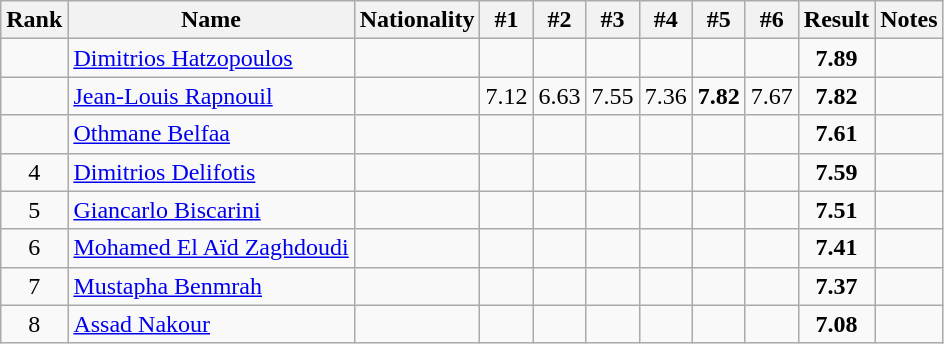<table class="wikitable sortable" style="text-align:center">
<tr>
<th>Rank</th>
<th>Name</th>
<th>Nationality</th>
<th>#1</th>
<th>#2</th>
<th>#3</th>
<th>#4</th>
<th>#5</th>
<th>#6</th>
<th>Result</th>
<th>Notes</th>
</tr>
<tr>
<td></td>
<td align=left><a href='#'>Dimitrios Hatzopoulos</a></td>
<td align=left></td>
<td></td>
<td></td>
<td></td>
<td></td>
<td></td>
<td></td>
<td><strong>7.89</strong></td>
<td></td>
</tr>
<tr>
<td></td>
<td align=left><a href='#'>Jean-Louis Rapnouil</a></td>
<td align=left></td>
<td>7.12</td>
<td>6.63</td>
<td>7.55</td>
<td>7.36</td>
<td><strong>7.82</strong></td>
<td>7.67</td>
<td><strong>7.82</strong></td>
<td></td>
</tr>
<tr>
<td></td>
<td align=left><a href='#'>Othmane Belfaa</a></td>
<td align=left></td>
<td></td>
<td></td>
<td></td>
<td></td>
<td></td>
<td></td>
<td><strong>7.61</strong></td>
<td></td>
</tr>
<tr>
<td>4</td>
<td align=left><a href='#'>Dimitrios Delifotis</a></td>
<td align=left></td>
<td></td>
<td></td>
<td></td>
<td></td>
<td></td>
<td></td>
<td><strong>7.59</strong></td>
<td></td>
</tr>
<tr>
<td>5</td>
<td align=left><a href='#'>Giancarlo Biscarini</a></td>
<td align=left></td>
<td></td>
<td></td>
<td></td>
<td></td>
<td></td>
<td></td>
<td><strong>7.51</strong></td>
<td></td>
</tr>
<tr>
<td>6</td>
<td align=left><a href='#'>Mohamed El Aïd Zaghdoudi</a></td>
<td align=left></td>
<td></td>
<td></td>
<td></td>
<td></td>
<td></td>
<td></td>
<td><strong>7.41</strong></td>
<td></td>
</tr>
<tr>
<td>7</td>
<td align=left><a href='#'>Mustapha Benmrah</a></td>
<td align=left></td>
<td></td>
<td></td>
<td></td>
<td></td>
<td></td>
<td></td>
<td><strong>7.37</strong></td>
<td></td>
</tr>
<tr>
<td>8</td>
<td align=left><a href='#'>Assad Nakour</a></td>
<td align=left></td>
<td></td>
<td></td>
<td></td>
<td></td>
<td></td>
<td></td>
<td><strong>7.08</strong></td>
<td></td>
</tr>
</table>
